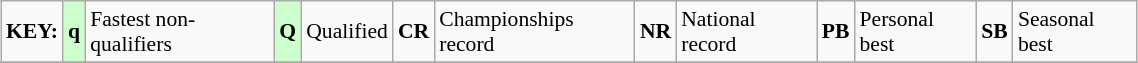<table class="wikitable" style="margin:0.5em auto; font-size:90%;position:relative;" width=60%>
<tr>
<td><strong>KEY:</strong></td>
<td bgcolor=ccffcc align=center><strong>q</strong></td>
<td>Fastest non-qualifiers</td>
<td bgcolor=ccffcc align=center><strong>Q</strong></td>
<td>Qualified</td>
<td align=center><strong>CR</strong></td>
<td>Championships record</td>
<td align=center><strong>NR</strong></td>
<td>National record</td>
<td align=center><strong>PB</strong></td>
<td>Personal best</td>
<td align=center><strong>SB</strong></td>
<td>Seasonal best</td>
</tr>
<tr>
</tr>
</table>
